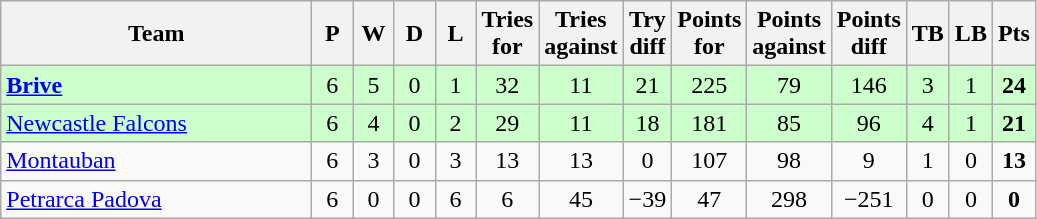<table class="wikitable" style="text-align: center;">
<tr>
<th width="200">Team</th>
<th width="20">P</th>
<th width="20">W</th>
<th width="20">D</th>
<th width="20">L</th>
<th width="20">Tries for</th>
<th width="20">Tries against</th>
<th width="20">Try diff</th>
<th width="20">Points for</th>
<th width="20">Points against</th>
<th width="25">Points diff</th>
<th width="20">TB</th>
<th width="20">LB</th>
<th width="20">Pts</th>
</tr>
<tr bgcolor="#ccffcc">
<td align="left"> <strong><a href='#'>Brive</a></strong></td>
<td>6</td>
<td>5</td>
<td>0</td>
<td>1</td>
<td>32</td>
<td>11</td>
<td>21</td>
<td>225</td>
<td>79</td>
<td>146</td>
<td>3</td>
<td>1</td>
<td><strong>24</strong></td>
</tr>
<tr bgcolor="#ccffcc">
<td align="left"> <a href='#'>Newcastle Falcons</a></td>
<td>6</td>
<td>4</td>
<td>0</td>
<td>2</td>
<td>29</td>
<td>11</td>
<td>18</td>
<td>181</td>
<td>85</td>
<td>96</td>
<td>4</td>
<td>1</td>
<td><strong>21</strong></td>
</tr>
<tr>
<td align="left"> <a href='#'>Montauban</a></td>
<td>6</td>
<td>3</td>
<td>0</td>
<td>3</td>
<td>13</td>
<td>13</td>
<td>0</td>
<td>107</td>
<td>98</td>
<td>9</td>
<td>1</td>
<td>0</td>
<td><strong>13</strong></td>
</tr>
<tr>
<td align="left"> <a href='#'>Petrarca Padova</a></td>
<td>6</td>
<td>0</td>
<td>0</td>
<td>6</td>
<td>6</td>
<td>45</td>
<td>−39</td>
<td>47</td>
<td>298</td>
<td>−251</td>
<td>0</td>
<td>0</td>
<td><strong>0</strong></td>
</tr>
</table>
